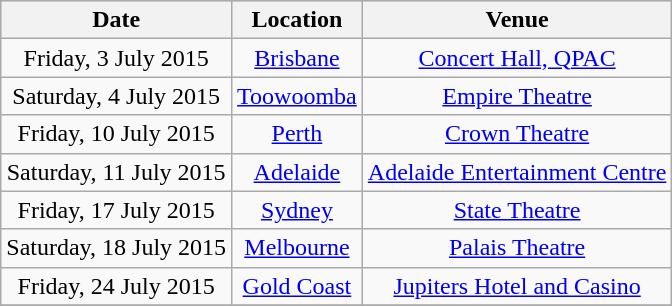<table class="wikitable" style="text-align:center;">
<tr bgcolor="#CCCCCC">
<th>Date</th>
<th>Location</th>
<th>Venue</th>
</tr>
<tr>
<td>Friday, 3 July 2015</td>
<td><a href='#'>Brisbane</a></td>
<td><a href='#'>Concert Hall, QPAC</a></td>
</tr>
<tr>
<td>Saturday, 4 July 2015</td>
<td><a href='#'>Toowoomba</a></td>
<td><a href='#'>Empire Theatre</a></td>
</tr>
<tr>
<td>Friday, 10 July 2015</td>
<td><a href='#'>Perth</a></td>
<td><a href='#'>Crown Theatre</a></td>
</tr>
<tr>
<td>Saturday, 11 July 2015</td>
<td><a href='#'>Adelaide</a></td>
<td><a href='#'>Adelaide Entertainment Centre</a></td>
</tr>
<tr>
<td>Friday, 17 July 2015</td>
<td><a href='#'>Sydney</a></td>
<td><a href='#'>State Theatre</a></td>
</tr>
<tr>
<td>Saturday, 18 July 2015</td>
<td><a href='#'>Melbourne</a></td>
<td><a href='#'>Palais Theatre</a></td>
</tr>
<tr>
<td>Friday, 24 July 2015</td>
<td><a href='#'>Gold Coast</a></td>
<td><a href='#'>Jupiters Hotel and Casino</a></td>
</tr>
<tr>
</tr>
</table>
